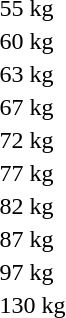<table>
<tr>
<td rowspan=2>55 kg<br></td>
<td rowspan=2></td>
<td rowspan=2></td>
<td></td>
</tr>
<tr>
<td></td>
</tr>
<tr>
<td rowspan=2>60 kg<br></td>
<td rowspan=2></td>
<td rowspan=2></td>
<td></td>
</tr>
<tr>
<td></td>
</tr>
<tr>
<td rowspan=2>63 kg<br></td>
<td rowspan=2></td>
<td rowspan=2></td>
<td></td>
</tr>
<tr>
<td></td>
</tr>
<tr>
<td rowspan=2>67 kg<br></td>
<td rowspan=2></td>
<td rowspan=2></td>
<td></td>
</tr>
<tr>
<td></td>
</tr>
<tr>
<td rowspan=2>72 kg<br></td>
<td rowspan=2></td>
<td rowspan=2></td>
<td></td>
</tr>
<tr>
<td></td>
</tr>
<tr>
<td rowspan=2>77 kg<br></td>
<td rowspan=2></td>
<td rowspan=2></td>
<td></td>
</tr>
<tr>
<td></td>
</tr>
<tr>
<td rowspan=2>82 kg<br></td>
<td rowspan=2></td>
<td rowspan=2></td>
<td></td>
</tr>
<tr>
<td></td>
</tr>
<tr>
<td rowspan=2>87 kg<br></td>
<td rowspan=2></td>
<td rowspan=2></td>
<td></td>
</tr>
<tr>
<td></td>
</tr>
<tr>
<td rowspan=2>97 kg<br></td>
<td rowspan=2></td>
<td rowspan=2></td>
<td></td>
</tr>
<tr>
<td></td>
</tr>
<tr>
<td rowspan=2>130 kg<br></td>
<td rowspan=2></td>
<td rowspan=2></td>
<td></td>
</tr>
<tr>
<td></td>
</tr>
<tr>
</tr>
</table>
